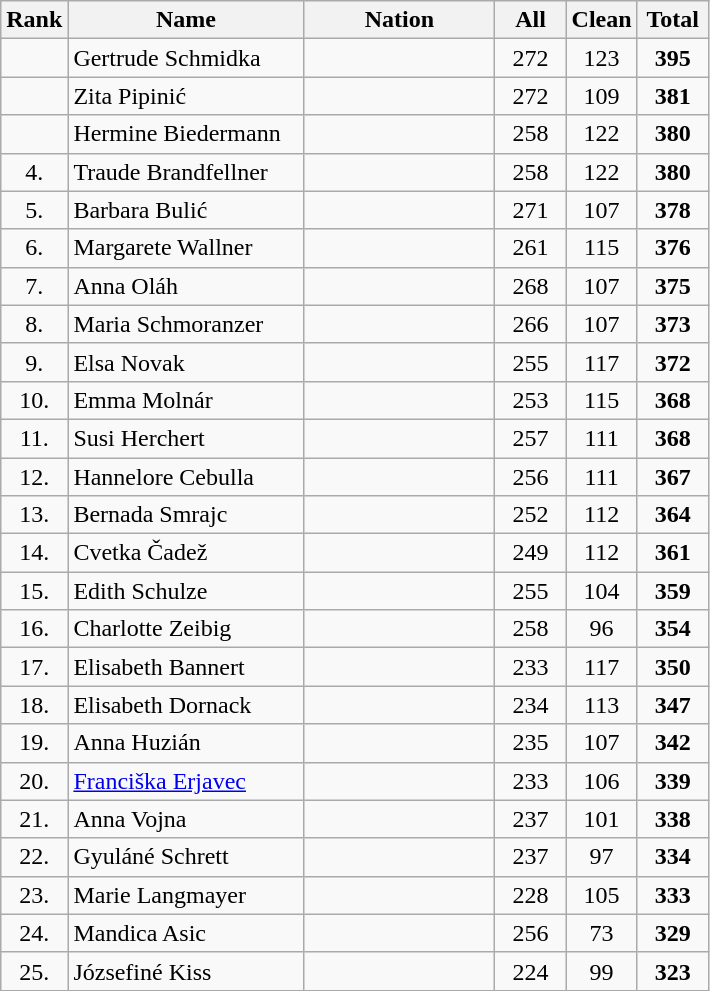<table class="wikitable sortable" style="text-align:center">
<tr>
<th>Rank</th>
<th width=150>Name</th>
<th width=120>Nation</th>
<th width=40>All</th>
<th width=40>Clean</th>
<th width=40>Total</th>
</tr>
<tr>
<td></td>
<td align="left">Gertrude Schmidka</td>
<td align="left"></td>
<td>272</td>
<td>123</td>
<td><strong>395</strong></td>
</tr>
<tr>
<td></td>
<td align="left">Zita Pipinić</td>
<td align="left"></td>
<td>272</td>
<td>109</td>
<td><strong>381</strong></td>
</tr>
<tr>
<td></td>
<td align="left">Hermine Biedermann</td>
<td align="left"></td>
<td>258</td>
<td>122</td>
<td><strong>380</strong></td>
</tr>
<tr>
<td>4.</td>
<td align="left">Traude Brandfellner</td>
<td align="left"></td>
<td>258</td>
<td>122</td>
<td><strong>380</strong></td>
</tr>
<tr>
<td>5.</td>
<td align="left">Barbara Bulić</td>
<td align="left"></td>
<td>271</td>
<td>107</td>
<td><strong>378</strong></td>
</tr>
<tr>
<td>6.</td>
<td align="left">Margarete Wallner</td>
<td align="left"></td>
<td>261</td>
<td>115</td>
<td><strong>376</strong></td>
</tr>
<tr>
<td>7.</td>
<td align="left">Anna Oláh</td>
<td align="left"></td>
<td>268</td>
<td>107</td>
<td><strong>375</strong></td>
</tr>
<tr>
<td>8.</td>
<td align="left">Maria Schmoranzer</td>
<td align="left"></td>
<td>266</td>
<td>107</td>
<td><strong>373</strong></td>
</tr>
<tr>
<td>9.</td>
<td align="left">Elsa Novak</td>
<td align="left"></td>
<td>255</td>
<td>117</td>
<td><strong>372</strong></td>
</tr>
<tr>
<td>10.</td>
<td align="left">Emma Molnár</td>
<td align="left"></td>
<td>253</td>
<td>115</td>
<td><strong>368</strong></td>
</tr>
<tr>
<td>11.</td>
<td align="left">Susi Herchert</td>
<td align="left"></td>
<td>257</td>
<td>111</td>
<td><strong>368</strong></td>
</tr>
<tr>
<td>12.</td>
<td align="left">Hannelore Cebulla</td>
<td align="left"></td>
<td>256</td>
<td>111</td>
<td><strong>367</strong></td>
</tr>
<tr>
<td>13.</td>
<td align="left">Bernada Smrajc</td>
<td align="left"></td>
<td>252</td>
<td>112</td>
<td><strong>364</strong></td>
</tr>
<tr>
<td>14.</td>
<td align="left">Cvetka Čadež</td>
<td align="left"></td>
<td>249</td>
<td>112</td>
<td><strong>361</strong></td>
</tr>
<tr>
<td>15.</td>
<td align="left">Edith Schulze</td>
<td align="left"></td>
<td>255</td>
<td>104</td>
<td><strong>359</strong></td>
</tr>
<tr>
<td>16.</td>
<td align="left">Charlotte Zeibig</td>
<td align="left"></td>
<td>258</td>
<td>96</td>
<td><strong>354</strong></td>
</tr>
<tr>
<td>17.</td>
<td align="left">Elisabeth Bannert</td>
<td align="left"></td>
<td>233</td>
<td>117</td>
<td><strong>350</strong></td>
</tr>
<tr>
<td>18.</td>
<td align="left">Elisabeth Dornack</td>
<td align="left"></td>
<td>234</td>
<td>113</td>
<td><strong>347</strong></td>
</tr>
<tr>
<td>19.</td>
<td align="left">Anna Huzián</td>
<td align="left"></td>
<td>235</td>
<td>107</td>
<td><strong>342</strong></td>
</tr>
<tr>
<td>20.</td>
<td align="left"><a href='#'>Franciška Erjavec</a></td>
<td align="left"></td>
<td>233</td>
<td>106</td>
<td><strong>339</strong></td>
</tr>
<tr>
<td>21.</td>
<td align="left">Anna Vojna</td>
<td align="left"></td>
<td>237</td>
<td>101</td>
<td><strong>338</strong></td>
</tr>
<tr>
<td>22.</td>
<td align="left">Gyuláné Schrett</td>
<td align="left"></td>
<td>237</td>
<td>97</td>
<td><strong>334</strong></td>
</tr>
<tr>
<td>23.</td>
<td align="left">Marie Langmayer</td>
<td align="left"></td>
<td>228</td>
<td>105</td>
<td><strong>333</strong></td>
</tr>
<tr>
<td>24.</td>
<td align="left">Mandica Asic</td>
<td align="left"></td>
<td>256</td>
<td>73</td>
<td><strong>329</strong></td>
</tr>
<tr>
<td>25.</td>
<td align="left">Józsefiné Kiss</td>
<td align="left"></td>
<td>224</td>
<td>99</td>
<td><strong>323</strong></td>
</tr>
</table>
